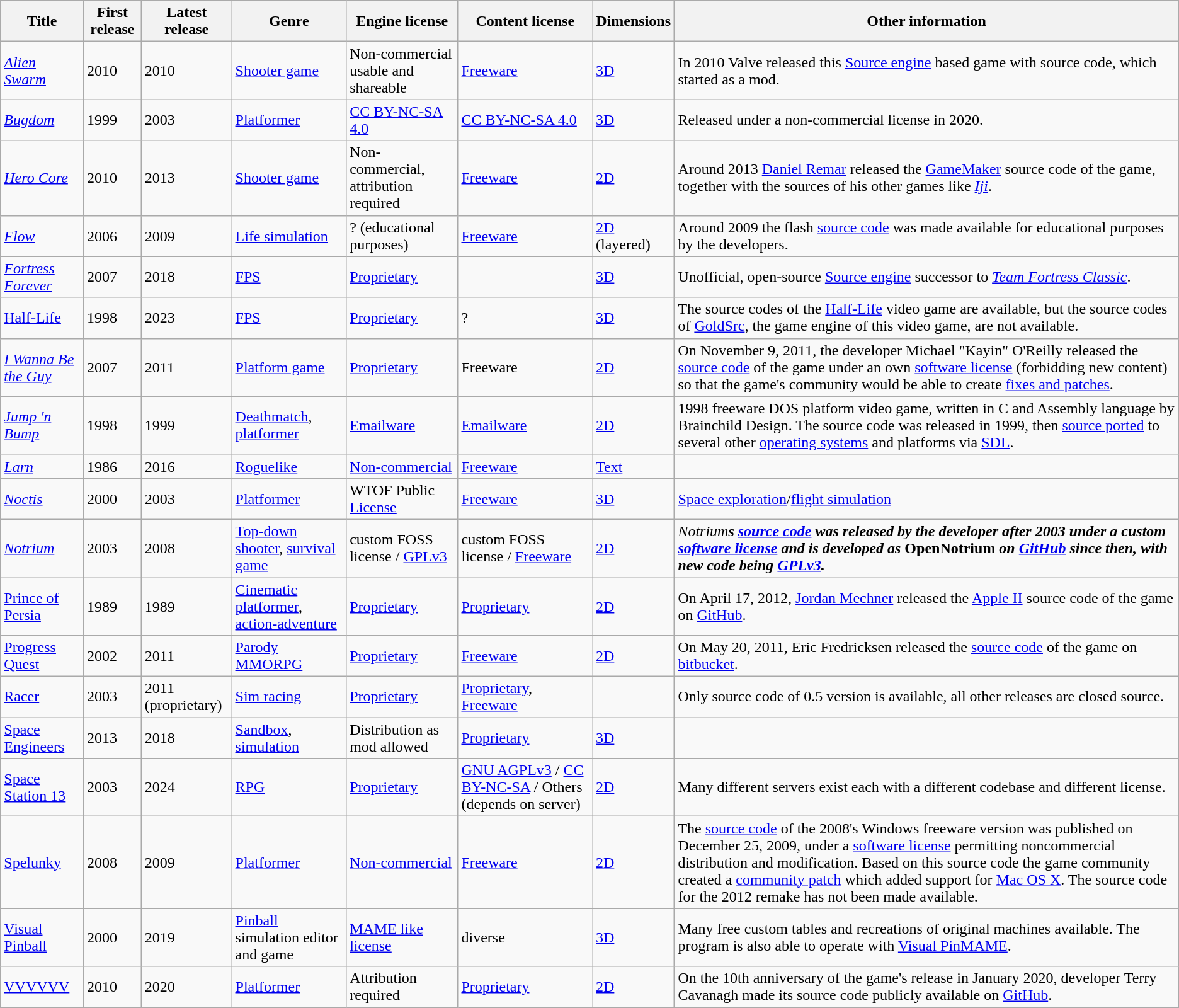<table class="wikitable sortable">
<tr>
<th>Title</th>
<th>First release</th>
<th>Latest release</th>
<th>Genre</th>
<th>Engine license</th>
<th>Content license</th>
<th>Dimensions</th>
<th>Other information</th>
</tr>
<tr>
<td><em><a href='#'>Alien Swarm</a></em></td>
<td>2010</td>
<td>2010</td>
<td><a href='#'>Shooter game</a></td>
<td>Non-commercial usable and shareable</td>
<td><a href='#'>Freeware</a></td>
<td><a href='#'>3D</a></td>
<td>In 2010 Valve released this <a href='#'>Source engine</a> based game with source code, which started as a mod.</td>
</tr>
<tr>
<td><em><a href='#'>Bugdom</a></em></td>
<td>1999</td>
<td>2003</td>
<td><a href='#'>Platformer</a></td>
<td><a href='#'>CC BY-NC-SA 4.0</a></td>
<td><a href='#'>CC BY-NC-SA 4.0</a></td>
<td><a href='#'>3D</a></td>
<td>Released under a non-commercial license in 2020.</td>
</tr>
<tr>
<td><em><a href='#'>Hero Core</a></em></td>
<td>2010</td>
<td>2013</td>
<td><a href='#'>Shooter game</a></td>
<td>Non-commercial, attribution required</td>
<td><a href='#'>Freeware</a></td>
<td><a href='#'>2D</a></td>
<td>Around 2013 <a href='#'>Daniel Remar</a> released the <a href='#'>GameMaker</a> source code of the game, together with the sources of his other games like <em><a href='#'>Iji</a></em>.</td>
</tr>
<tr>
<td><em><a href='#'>Flow</a></em></td>
<td>2006</td>
<td>2009</td>
<td><a href='#'>Life simulation</a></td>
<td>? (educational purposes)</td>
<td><a href='#'>Freeware</a></td>
<td><a href='#'>2D</a> (layered)</td>
<td>Around 2009 the flash <a href='#'>source code</a> was made available for educational purposes by the developers.</td>
</tr>
<tr>
<td><em><a href='#'>Fortress Forever</a></em></td>
<td>2007</td>
<td>2018</td>
<td><a href='#'>FPS</a></td>
<td><a href='#'>Proprietary</a></td>
<td></td>
<td><a href='#'>3D</a></td>
<td>Unofficial, open-source <a href='#'>Source engine</a> successor to <em><a href='#'>Team Fortress Classic</a></em>.</td>
</tr>
<tr>
<td><a href='#'>Half-Life</a></td>
<td>1998</td>
<td>2023</td>
<td><a href='#'>FPS</a></td>
<td><a href='#'>Proprietary</a></td>
<td>?</td>
<td><a href='#'>3D</a></td>
<td>The source codes of the <a href='#'>Half-Life</a> video game are available, but the source codes of <a href='#'>GoldSrc</a>, the game engine of this video game, are not available.</td>
</tr>
<tr>
<td><em><a href='#'>I Wanna Be the Guy</a></em></td>
<td>2007</td>
<td>2011</td>
<td><a href='#'>Platform game</a></td>
<td><a href='#'>Proprietary</a></td>
<td>Freeware</td>
<td><a href='#'>2D</a></td>
<td>On November 9, 2011, the developer Michael "Kayin" O'Reilly released the <a href='#'>source code</a> of the game under an own <a href='#'>software license</a> (forbidding new content) so that the game's community would be able to create <a href='#'>fixes and patches</a>.</td>
</tr>
<tr>
<td><em><a href='#'>Jump 'n Bump</a></em></td>
<td>1998</td>
<td>1999</td>
<td><a href='#'>Deathmatch</a>, <a href='#'>platformer</a></td>
<td><a href='#'>Emailware</a></td>
<td><a href='#'>Emailware</a></td>
<td><a href='#'>2D</a></td>
<td>1998 freeware DOS platform video game, written in C and Assembly language by Brainchild Design. The source code was released in 1999, then <a href='#'>source ported</a> to several other <a href='#'>operating systems</a> and platforms via <a href='#'>SDL</a>.</td>
</tr>
<tr>
<td><em><a href='#'>Larn</a></em></td>
<td>1986</td>
<td>2016</td>
<td><a href='#'>Roguelike</a></td>
<td><a href='#'>Non-commercial</a></td>
<td><a href='#'>Freeware</a></td>
<td><a href='#'>Text</a></td>
<td></td>
</tr>
<tr>
<td><em><a href='#'>Noctis</a></em></td>
<td>2000</td>
<td>2003</td>
<td><a href='#'>Platformer</a></td>
<td>WTOF Public <a href='#'>License</a></td>
<td><a href='#'>Freeware</a></td>
<td><a href='#'>3D</a></td>
<td><a href='#'>Space exploration</a>/<a href='#'>flight simulation</a></td>
</tr>
<tr>
<td><em><a href='#'>Notrium</a></em></td>
<td>2003</td>
<td>2008</td>
<td><a href='#'>Top-down shooter</a>, <a href='#'>survival game</a></td>
<td>custom FOSS license / <a href='#'>GPLv3</a></td>
<td>custom FOSS license / <a href='#'>Freeware</a></td>
<td><a href='#'>2D</a></td>
<td><em>Notrium<strong>s <a href='#'>source code</a> was released by the developer after 2003 under a custom <a href='#'>software license</a> and is developed as </em>OpenNotrium<em> on <a href='#'>GitHub</a> since then, with new code being <a href='#'>GPLv3</a>.</td>
</tr>
<tr>
<td></em><a href='#'>Prince of Persia</a><em></td>
<td>1989</td>
<td>1989</td>
<td><a href='#'>Cinematic platformer</a>, <a href='#'>action-adventure</a></td>
<td><a href='#'>Proprietary</a></td>
<td><a href='#'>Proprietary</a></td>
<td><a href='#'>2D</a></td>
<td>On April 17, 2012, <a href='#'>Jordan Mechner</a> released the <a href='#'>Apple II</a> source code of the game on <a href='#'>GitHub</a>.</td>
</tr>
<tr>
<td></em><a href='#'>Progress Quest</a><em></td>
<td>2002</td>
<td>2011</td>
<td><a href='#'>Parody</a> <a href='#'>MMORPG</a></td>
<td><a href='#'>Proprietary</a></td>
<td><a href='#'>Freeware</a></td>
<td><a href='#'>2D</a></td>
<td>On May 20, 2011, Eric Fredricksen released the <a href='#'>source code</a> of the game on <a href='#'>bitbucket</a>.</td>
</tr>
<tr>
<td></em><a href='#'>Racer</a><em></td>
<td>2003</td>
<td>2011 (proprietary)</td>
<td><a href='#'>Sim racing</a></td>
<td><a href='#'>Proprietary</a></td>
<td><a href='#'>Proprietary</a>, <a href='#'>Freeware</a></td>
<td></td>
<td>Only source code of 0.5 version is available, all other releases are closed source.</td>
</tr>
<tr>
<td></em><a href='#'>Space Engineers</a><em></td>
<td>2013</td>
<td>2018</td>
<td><a href='#'>Sandbox</a>, <a href='#'>simulation</a></td>
<td>Distribution as mod allowed</td>
<td><a href='#'>Proprietary</a></td>
<td><a href='#'>3D</a></td>
<td></td>
</tr>
<tr>
<td></em><a href='#'>Space Station 13</a><em></td>
<td>2003</td>
<td>2024</td>
<td><a href='#'>RPG</a></td>
<td><a href='#'>Proprietary</a></td>
<td><a href='#'>GNU AGPLv3</a> / <a href='#'>CC BY-NC-SA</a> / Others (depends on server)</td>
<td><a href='#'>2D</a></td>
<td>Many different servers exist each with a different codebase and different license.</td>
</tr>
<tr>
<td></em><a href='#'>Spelunky</a><em></td>
<td>2008</td>
<td>2009</td>
<td><a href='#'>Platformer</a></td>
<td><a href='#'>Non-commercial</a></td>
<td><a href='#'>Freeware</a></td>
<td><a href='#'>2D</a></td>
<td>The <a href='#'>source code</a> of the 2008's Windows freeware version was published on December 25, 2009, under a <a href='#'>software license</a> permitting noncommercial distribution and modification. Based on this source code the game community created a <a href='#'>community patch</a> which added support for <a href='#'>Mac OS X</a>. The source code for the 2012 remake has not been made available.</td>
</tr>
<tr>
<td></em><a href='#'>Visual Pinball</a><em></td>
<td>2000</td>
<td>2019</td>
<td><a href='#'>Pinball</a> simulation editor and game</td>
<td><a href='#'>MAME like license</a></td>
<td>diverse</td>
<td><a href='#'>3D</a></td>
<td>Many free custom tables and recreations of original machines available. The program is also able to operate with <a href='#'>Visual PinMAME</a>.</td>
</tr>
<tr>
<td></em><a href='#'>VVVVVV</a><em></td>
<td>2010</td>
<td>2020</td>
<td><a href='#'>Platformer</a></td>
<td>Attribution required</td>
<td><a href='#'>Proprietary</a></td>
<td><a href='#'>2D</a></td>
<td>On the 10th anniversary of the game's release in January 2020, developer Terry Cavanagh made its source code publicly available on <a href='#'>GitHub</a>.</td>
</tr>
</table>
